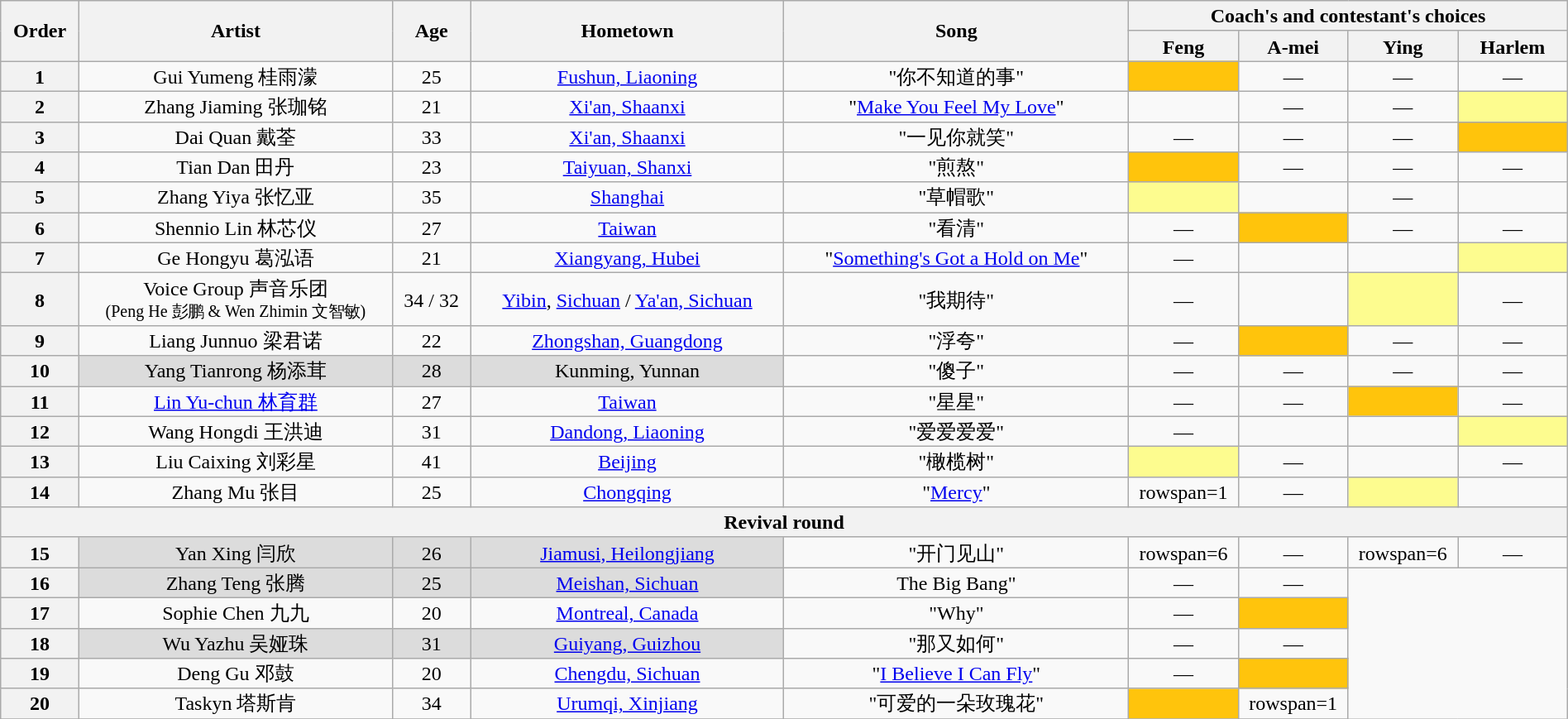<table class="wikitable" style="text-align:center; line-height:17px; width:100%;">
<tr>
<th scope="col" rowspan="2" style="width:05%;">Order</th>
<th scope="col" rowspan="2" style="width:20%;">Artist</th>
<th scope="col" rowspan="2" style="width:05%;">Age</th>
<th scope="col" rowspan="2" style="width:20%;">Hometown</th>
<th scope="col" rowspan="2" style="width:22%;">Song</th>
<th scope="col" colspan="4" style="width:28%;">Coach's and contestant's choices</th>
</tr>
<tr>
<th style="width:07%;">Feng</th>
<th style="width:07%;">A-mei</th>
<th style="width:07%;">Ying</th>
<th style="width:07%;">Harlem</th>
</tr>
<tr>
<th>1</th>
<td>Gui Yumeng 桂雨濛</td>
<td>25</td>
<td><a href='#'>Fushun, Liaoning</a></td>
<td>"你不知道的事"</td>
<td style="background:#FFC40C;"><strong></strong></td>
<td>—</td>
<td>—</td>
<td>—</td>
</tr>
<tr>
<th>2</th>
<td>Zhang Jiaming 张珈铭</td>
<td>21</td>
<td><a href='#'>Xi'an, Shaanxi</a></td>
<td>"<a href='#'>Make You Feel My Love</a>"</td>
<td><strong></strong></td>
<td>—</td>
<td>—</td>
<td style="background:#fdfc8f;"><strong></strong></td>
</tr>
<tr>
<th>3</th>
<td>Dai Quan 戴荃</td>
<td>33</td>
<td><a href='#'>Xi'an, Shaanxi</a></td>
<td>"一见你就笑"</td>
<td>—</td>
<td>—</td>
<td>—</td>
<td style="background:#FFC40C;"><strong></strong></td>
</tr>
<tr>
<th>4</th>
<td>Tian Dan 田丹</td>
<td>23</td>
<td><a href='#'>Taiyuan, Shanxi</a></td>
<td>"煎熬"</td>
<td style="background:#FFC40C;"><strong></strong></td>
<td>—</td>
<td>—</td>
<td>—</td>
</tr>
<tr>
<th>5</th>
<td>Zhang Yiya 张忆亚</td>
<td>35</td>
<td><a href='#'>Shanghai</a></td>
<td>"草帽歌"</td>
<td style="background:#fdfc8f;"><strong></strong></td>
<td><strong></strong></td>
<td>—</td>
<td><strong></strong></td>
</tr>
<tr>
<th>6</th>
<td>Shennio Lin 林芯仪</td>
<td>27</td>
<td><a href='#'>Taiwan</a></td>
<td>"看清"</td>
<td>—</td>
<td style="background:#FFC40C;"><strong></strong></td>
<td>—</td>
<td>—</td>
</tr>
<tr>
<th>7</th>
<td>Ge Hongyu 葛泓语</td>
<td>21</td>
<td><a href='#'>Xiangyang, Hubei</a></td>
<td>"<a href='#'>Something's Got a Hold on Me</a>"</td>
<td>—</td>
<td><strong></strong></td>
<td><strong></strong></td>
<td style="background:#fdfc8f;"><strong></strong></td>
</tr>
<tr>
<th>8</th>
<td>Voice Group 声音乐团<br><small>(Peng He 彭鹏 & Wen Zhimin 文智敏)</small></td>
<td>34 / 32</td>
<td><a href='#'>Yibin</a>, <a href='#'>Sichuan</a> / <a href='#'>Ya'an, Sichuan</a></td>
<td>"我期待"</td>
<td>—</td>
<td><strong></strong></td>
<td style="background:#fdfc8f;"><strong></strong></td>
<td>—</td>
</tr>
<tr>
<th>9</th>
<td>Liang Junnuo 梁君诺</td>
<td>22</td>
<td><a href='#'>Zhongshan, Guangdong</a></td>
<td>"浮夸"</td>
<td>—</td>
<td style="background:#FFC40C;"><strong></strong></td>
<td>—</td>
<td>—</td>
</tr>
<tr>
<th>10</th>
<td style="background:#DCDCDC;">Yang Tianrong 杨添茸</td>
<td style="background:#DCDCDC;">28</td>
<td style="background:#DCDCDC;">Kunming, Yunnan</td>
<td>"傻子"</td>
<td>—</td>
<td>—</td>
<td>—</td>
<td>—</td>
</tr>
<tr>
<th>11</th>
<td><a href='#'>Lin Yu-chun 林育群</a></td>
<td>27</td>
<td><a href='#'>Taiwan</a></td>
<td>"星星"</td>
<td>—</td>
<td>—</td>
<td style="background:#FFC40C;"><strong></strong></td>
<td>—</td>
</tr>
<tr>
<th>12</th>
<td>Wang Hongdi 王洪迪</td>
<td>31</td>
<td><a href='#'>Dandong, Liaoning</a></td>
<td>"爱爱爱爱"</td>
<td>—</td>
<td><strong></strong></td>
<td><strong></strong></td>
<td style="background:#fdfc8f;"><strong></strong></td>
</tr>
<tr>
<th>13</th>
<td>Liu Caixing 刘彩星</td>
<td>41</td>
<td><a href='#'>Beijing</a></td>
<td>"橄榄树"</td>
<td style="background:#fdfc8f;"><strong></strong></td>
<td>—</td>
<td><strong></strong></td>
<td>—</td>
</tr>
<tr>
<th>14</th>
<td>Zhang Mu 张目</td>
<td>25</td>
<td><a href='#'>Chongqing</a></td>
<td>"<a href='#'>Mercy</a>"</td>
<td>rowspan=1 </td>
<td>—</td>
<td style="background:#fdfc8f;"><strong></strong></td>
<td><strong></strong></td>
</tr>
<tr>
<th colspan=9>Revival round</th>
</tr>
<tr>
<th>15</th>
<td style="background:#DCDCDC;">Yan Xing 闫欣</td>
<td style="background:#DCDCDC;">26</td>
<td style="background:#DCDCDC;"><a href='#'>Jiamusi, Heilongjiang</a></td>
<td>"开门见山"</td>
<td>rowspan=6 </td>
<td>—</td>
<td>rowspan=6 </td>
<td>—</td>
</tr>
<tr>
<th>16</th>
<td style="background:#DCDCDC;">Zhang Teng 张腾</td>
<td style="background:#DCDCDC;">25</td>
<td style="background:#DCDCDC;"><a href='#'>Meishan, Sichuan</a></td>
<td "The Big Bang (song)>The Big Bang"</td>
<td>—</td>
<td>—</td>
</tr>
<tr>
<th>17</th>
<td>Sophie Chen 九九</td>
<td>20</td>
<td><a href='#'>Montreal, Canada</a></td>
<td>"Why"</td>
<td>—</td>
<td style="background:#FFC40C;"><strong></strong></td>
</tr>
<tr>
<th>18</th>
<td style="background:#DCDCDC;">Wu Yazhu 吴娅珠</td>
<td style="background:#DCDCDC;">31</td>
<td style="background:#DCDCDC;"><a href='#'>Guiyang, Guizhou</a></td>
<td>"那又如何"</td>
<td>—</td>
<td>—</td>
</tr>
<tr>
<th>19</th>
<td>Deng Gu 邓鼓</td>
<td>20</td>
<td><a href='#'>Chengdu, Sichuan</a></td>
<td>"<a href='#'>I Believe I Can Fly</a>"</td>
<td>—</td>
<td style="background:#FFC40C;"><strong></strong></td>
</tr>
<tr>
<th>20</th>
<td>Taskyn 塔斯肯</td>
<td>34</td>
<td><a href='#'>Urumqi, Xinjiang</a></td>
<td>"可爱的一朵玫瑰花"</td>
<td style="background:#FFC40C;"><strong></strong></td>
<td>rowspan=1 </td>
</tr>
<tr>
</tr>
</table>
